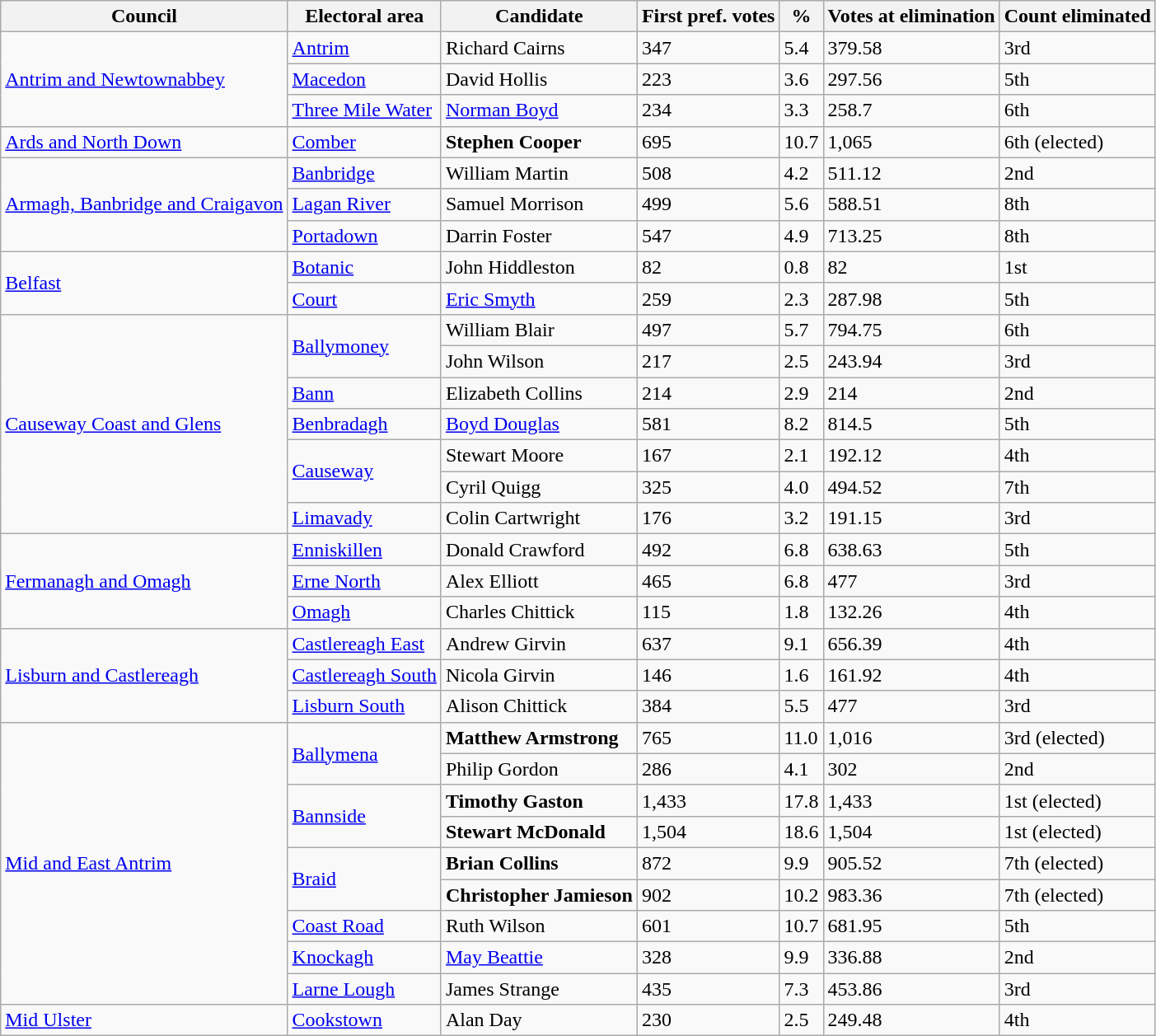<table class="wikitable">
<tr>
<th>Council</th>
<th>Electoral area</th>
<th>Candidate</th>
<th>First pref. votes</th>
<th>%</th>
<th>Votes at elimination</th>
<th>Count eliminated</th>
</tr>
<tr>
<td rowspan=3><a href='#'>Antrim and Newtownabbey</a></td>
<td><a href='#'>Antrim</a></td>
<td>Richard Cairns</td>
<td>347</td>
<td>5.4</td>
<td>379.58</td>
<td>3rd</td>
</tr>
<tr>
<td><a href='#'>Macedon</a></td>
<td>David Hollis</td>
<td>223</td>
<td>3.6</td>
<td>297.56</td>
<td>5th</td>
</tr>
<tr>
<td><a href='#'>Three Mile Water</a></td>
<td><a href='#'>Norman Boyd</a></td>
<td>234</td>
<td>3.3</td>
<td>258.7</td>
<td>6th</td>
</tr>
<tr>
<td rowspan=1><a href='#'>Ards and North Down</a></td>
<td><a href='#'>Comber</a></td>
<td><strong>Stephen Cooper</strong></td>
<td>695</td>
<td>10.7</td>
<td>1,065</td>
<td>6th (elected)</td>
</tr>
<tr>
<td rowspan=3><a href='#'>Armagh, Banbridge and Craigavon</a></td>
<td><a href='#'>Banbridge</a></td>
<td>William Martin</td>
<td>508</td>
<td>4.2</td>
<td>511.12</td>
<td>2nd</td>
</tr>
<tr>
<td><a href='#'>Lagan River</a></td>
<td>Samuel Morrison</td>
<td>499</td>
<td>5.6</td>
<td>588.51</td>
<td>8th</td>
</tr>
<tr>
<td><a href='#'>Portadown</a></td>
<td>Darrin Foster</td>
<td>547</td>
<td>4.9</td>
<td>713.25</td>
<td>8th</td>
</tr>
<tr>
<td rowspan=2><a href='#'>Belfast</a></td>
<td><a href='#'>Botanic</a></td>
<td>John Hiddleston</td>
<td>82</td>
<td>0.8</td>
<td>82</td>
<td>1st</td>
</tr>
<tr>
<td><a href='#'>Court</a></td>
<td><a href='#'>Eric Smyth</a></td>
<td>259</td>
<td>2.3</td>
<td>287.98</td>
<td>5th</td>
</tr>
<tr>
<td rowspan=7><a href='#'>Causeway Coast and Glens</a></td>
<td rowspan=2><a href='#'>Ballymoney</a></td>
<td>William Blair</td>
<td>497</td>
<td>5.7</td>
<td>794.75</td>
<td>6th</td>
</tr>
<tr>
<td>John Wilson</td>
<td>217</td>
<td>2.5</td>
<td>243.94</td>
<td>3rd</td>
</tr>
<tr>
<td><a href='#'>Bann</a></td>
<td>Elizabeth Collins</td>
<td>214</td>
<td>2.9</td>
<td>214</td>
<td>2nd</td>
</tr>
<tr>
<td><a href='#'>Benbradagh</a></td>
<td><a href='#'>Boyd Douglas</a></td>
<td>581</td>
<td>8.2</td>
<td>814.5</td>
<td>5th</td>
</tr>
<tr>
<td rowspan=2><a href='#'>Causeway</a></td>
<td>Stewart Moore</td>
<td>167</td>
<td>2.1</td>
<td>192.12</td>
<td>4th</td>
</tr>
<tr>
<td>Cyril Quigg</td>
<td>325</td>
<td>4.0</td>
<td>494.52</td>
<td>7th</td>
</tr>
<tr>
<td><a href='#'>Limavady</a></td>
<td>Colin Cartwright</td>
<td>176</td>
<td>3.2</td>
<td>191.15</td>
<td>3rd</td>
</tr>
<tr>
<td rowspan=3><a href='#'>Fermanagh and Omagh</a></td>
<td><a href='#'>Enniskillen</a></td>
<td>Donald Crawford</td>
<td>492</td>
<td>6.8</td>
<td>638.63</td>
<td>5th</td>
</tr>
<tr>
<td><a href='#'>Erne North</a></td>
<td>Alex Elliott</td>
<td>465</td>
<td>6.8</td>
<td>477</td>
<td>3rd</td>
</tr>
<tr>
<td><a href='#'>Omagh</a></td>
<td>Charles Chittick</td>
<td>115</td>
<td>1.8</td>
<td>132.26</td>
<td>4th</td>
</tr>
<tr>
<td rowspan=3><a href='#'>Lisburn and Castlereagh</a></td>
<td><a href='#'>Castlereagh East</a></td>
<td>Andrew Girvin</td>
<td>637</td>
<td>9.1</td>
<td>656.39</td>
<td>4th</td>
</tr>
<tr>
<td><a href='#'>Castlereagh South</a></td>
<td>Nicola Girvin</td>
<td>146</td>
<td>1.6</td>
<td>161.92</td>
<td>4th</td>
</tr>
<tr>
<td><a href='#'>Lisburn South</a></td>
<td>Alison Chittick</td>
<td>384</td>
<td>5.5</td>
<td>477</td>
<td>3rd</td>
</tr>
<tr>
<td rowspan=9><a href='#'>Mid and East Antrim</a></td>
<td rowspan=2><a href='#'>Ballymena</a></td>
<td><strong>Matthew Armstrong</strong></td>
<td>765</td>
<td>11.0</td>
<td>1,016</td>
<td>3rd (elected)</td>
</tr>
<tr>
<td>Philip Gordon</td>
<td>286</td>
<td>4.1</td>
<td>302</td>
<td>2nd</td>
</tr>
<tr>
<td rowspan=2><a href='#'>Bannside</a></td>
<td><strong>Timothy Gaston</strong></td>
<td>1,433</td>
<td>17.8</td>
<td>1,433</td>
<td>1st (elected)</td>
</tr>
<tr>
<td><strong>Stewart McDonald</strong></td>
<td>1,504</td>
<td>18.6</td>
<td>1,504</td>
<td>1st (elected)</td>
</tr>
<tr>
<td rowspan=2><a href='#'>Braid</a></td>
<td><strong>Brian Collins</strong></td>
<td>872</td>
<td>9.9</td>
<td>905.52</td>
<td>7th (elected)</td>
</tr>
<tr>
<td><strong>Christopher Jamieson</strong></td>
<td>902</td>
<td>10.2</td>
<td>983.36</td>
<td>7th (elected)</td>
</tr>
<tr>
<td><a href='#'>Coast Road</a></td>
<td>Ruth Wilson</td>
<td>601</td>
<td>10.7</td>
<td>681.95</td>
<td>5th</td>
</tr>
<tr>
<td><a href='#'>Knockagh</a></td>
<td><a href='#'>May Beattie</a></td>
<td>328</td>
<td>9.9</td>
<td>336.88</td>
<td>2nd</td>
</tr>
<tr>
<td><a href='#'>Larne Lough</a></td>
<td>James Strange</td>
<td>435</td>
<td>7.3</td>
<td>453.86</td>
<td>3rd</td>
</tr>
<tr>
<td rowspan=1><a href='#'>Mid Ulster</a></td>
<td><a href='#'>Cookstown</a></td>
<td>Alan Day</td>
<td>230</td>
<td>2.5</td>
<td>249.48</td>
<td>4th</td>
</tr>
</table>
